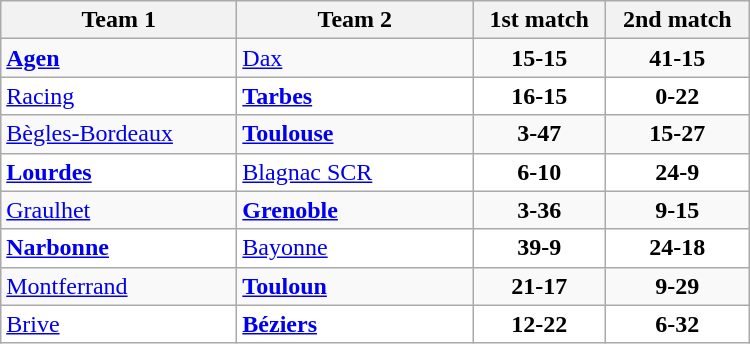<table class="wikitable" width=500>
<tr>
<th>Team 1</th>
<th>Team 2</th>
<th>1st match</th>
<th>2nd match</th>
</tr>
<tr>
<td width=150><strong><a href='#'>Agen</a></strong></td>
<td width=150><a href='#'>Dax</a></td>
<td align="center"><strong>15-15</strong></td>
<td align="center"><strong>41-15</strong></td>
</tr>
<tr bgcolor="white">
<td><a href='#'>Racing</a></td>
<td><strong><a href='#'>Tarbes</a> </strong></td>
<td align="center"><strong>16-15</strong></td>
<td align="center"><strong>0-22</strong></td>
</tr>
<tr>
<td><a href='#'>Bègles-Bordeaux</a></td>
<td><strong><a href='#'>Toulouse</a></strong></td>
<td align="center"><strong>3-47</strong></td>
<td align="center"><strong>15-27</strong></td>
</tr>
<tr bgcolor="white">
<td><strong><a href='#'>Lourdes</a></strong></td>
<td><a href='#'>Blagnac SCR</a></td>
<td align="center"><strong>6-10</strong></td>
<td align="center"><strong>24-9</strong></td>
</tr>
<tr>
<td><a href='#'>Graulhet</a></td>
<td><strong><a href='#'>Grenoble</a></strong></td>
<td align="center"><strong>3-36</strong></td>
<td align="center"><strong>9-15</strong></td>
</tr>
<tr bgcolor="white">
<td><strong><a href='#'>Narbonne</a></strong></td>
<td><a href='#'>Bayonne</a></td>
<td align="center"><strong>39-9</strong></td>
<td align="center"><strong>24-18</strong></td>
</tr>
<tr>
<td><a href='#'>Montferrand</a></td>
<td><strong><a href='#'>Touloun</a></strong></td>
<td align="center"><strong>21-17</strong></td>
<td align="center"><strong>9-29</strong></td>
</tr>
<tr bgcolor="white">
<td><a href='#'>Brive</a></td>
<td><strong><a href='#'>Béziers</a></strong></td>
<td align="center"><strong>12-22</strong></td>
<td align="center"><strong>6-32</strong></td>
</tr>
</table>
